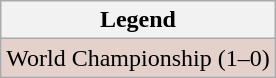<table class="wikitable">
<tr>
<th>Legend</th>
</tr>
<tr style="background:#e5d1cb;">
<td>World Championship (1–0)</td>
</tr>
</table>
